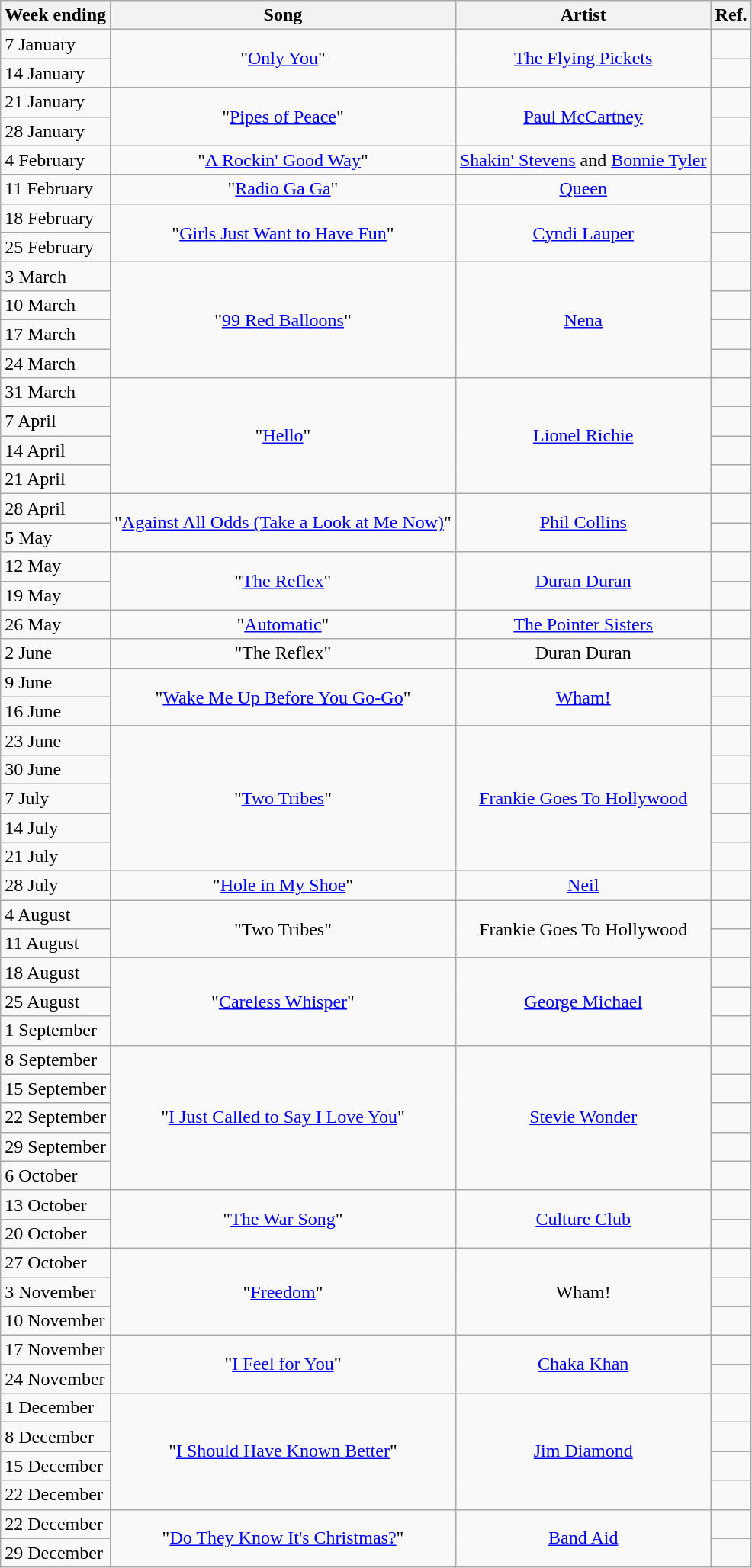<table class="wikitable">
<tr>
<th>Week ending</th>
<th>Song</th>
<th>Artist</th>
<th>Ref.</th>
</tr>
<tr>
<td>7 January</td>
<td rowspan=2 align=center>"<a href='#'>Only You</a>"</td>
<td rowspan=2 align=center><a href='#'>The Flying Pickets</a></td>
<td></td>
</tr>
<tr>
<td>14 January</td>
<td></td>
</tr>
<tr>
<td>21 January</td>
<td rowspan=2 align=center>"<a href='#'>Pipes of Peace</a>"</td>
<td rowspan=2 align=center><a href='#'>Paul McCartney</a></td>
<td></td>
</tr>
<tr>
<td>28 January</td>
<td></td>
</tr>
<tr>
<td>4 February</td>
<td align=center>"<a href='#'>A Rockin' Good Way</a>"</td>
<td align=center><a href='#'>Shakin' Stevens</a> and <a href='#'>Bonnie Tyler</a></td>
<td></td>
</tr>
<tr>
<td>11 February</td>
<td align=center>"<a href='#'>Radio Ga Ga</a>"</td>
<td align=center><a href='#'>Queen</a></td>
<td></td>
</tr>
<tr>
<td>18 February</td>
<td rowspan=2 align=center>"<a href='#'>Girls Just Want to Have Fun</a>"</td>
<td rowspan=2 align=center><a href='#'>Cyndi Lauper</a></td>
<td></td>
</tr>
<tr>
<td>25 February</td>
<td></td>
</tr>
<tr>
<td>3 March</td>
<td rowspan=4 align=center>"<a href='#'>99 Red Balloons</a>"</td>
<td rowspan=4 align=center><a href='#'>Nena</a></td>
<td></td>
</tr>
<tr>
<td>10 March</td>
<td></td>
</tr>
<tr>
<td>17 March</td>
<td></td>
</tr>
<tr>
<td>24 March</td>
<td></td>
</tr>
<tr>
<td>31 March</td>
<td rowspan=4 align=center>"<a href='#'>Hello</a>"</td>
<td rowspan=4 align=center><a href='#'>Lionel Richie</a></td>
<td></td>
</tr>
<tr>
<td>7 April</td>
<td></td>
</tr>
<tr>
<td>14 April</td>
<td></td>
</tr>
<tr>
<td>21 April</td>
<td></td>
</tr>
<tr>
<td>28 April</td>
<td rowspan=2 align=center>"<a href='#'>Against All Odds (Take a Look at Me Now)</a>"</td>
<td rowspan=2 align=center><a href='#'>Phil Collins</a></td>
<td></td>
</tr>
<tr>
<td>5 May</td>
<td></td>
</tr>
<tr>
<td>12 May</td>
<td rowspan=2 align=center>"<a href='#'>The Reflex</a>"</td>
<td rowspan=2 align=center><a href='#'>Duran Duran</a></td>
<td></td>
</tr>
<tr>
<td>19 May</td>
<td></td>
</tr>
<tr>
<td>26 May</td>
<td align=center>"<a href='#'>Automatic</a>"</td>
<td align=center><a href='#'>The Pointer Sisters</a></td>
<td></td>
</tr>
<tr>
<td>2 June</td>
<td align=center>"The Reflex"</td>
<td align=center>Duran Duran</td>
<td></td>
</tr>
<tr>
<td>9 June</td>
<td rowspan=2 align=center>"<a href='#'>Wake Me Up Before You Go-Go</a>"</td>
<td rowspan=2 align=center><a href='#'>Wham!</a></td>
<td></td>
</tr>
<tr>
<td>16 June</td>
<td></td>
</tr>
<tr>
<td>23 June</td>
<td rowspan=5 align=center>"<a href='#'>Two Tribes</a>"</td>
<td rowspan=5 align=center><a href='#'>Frankie Goes To Hollywood</a></td>
<td></td>
</tr>
<tr>
<td>30 June</td>
<td></td>
</tr>
<tr>
<td>7 July</td>
<td></td>
</tr>
<tr>
<td>14 July</td>
<td></td>
</tr>
<tr>
<td>21 July</td>
<td></td>
</tr>
<tr>
<td>28 July</td>
<td align=center>"<a href='#'>Hole in My Shoe</a>"</td>
<td align=center><a href='#'>Neil</a></td>
<td></td>
</tr>
<tr>
<td>4 August</td>
<td rowspan=2 align=center>"Two Tribes"</td>
<td rowspan=2 align=center>Frankie Goes To Hollywood</td>
<td></td>
</tr>
<tr>
<td>11 August</td>
<td></td>
</tr>
<tr>
<td>18 August</td>
<td rowspan=3 align=center>"<a href='#'>Careless Whisper</a>"</td>
<td rowspan=3 align=center><a href='#'>George Michael</a></td>
<td></td>
</tr>
<tr>
<td>25 August</td>
<td></td>
</tr>
<tr>
<td>1 September</td>
<td></td>
</tr>
<tr>
<td>8 September</td>
<td rowspan=5 align=center>"<a href='#'>I Just Called to Say I Love You</a>"</td>
<td rowspan=5 align=center><a href='#'>Stevie Wonder</a></td>
<td></td>
</tr>
<tr>
<td>15 September</td>
<td></td>
</tr>
<tr>
<td>22 September</td>
<td></td>
</tr>
<tr>
<td>29 September</td>
<td></td>
</tr>
<tr>
<td>6 October</td>
<td></td>
</tr>
<tr>
<td>13 October</td>
<td rowspan=2 align=center>"<a href='#'>The War Song</a>"</td>
<td rowspan=2 align=center><a href='#'>Culture Club</a></td>
<td></td>
</tr>
<tr>
<td>20 October</td>
<td></td>
</tr>
<tr>
<td>27 October</td>
<td rowspan=3 align=center>"<a href='#'>Freedom</a>"</td>
<td rowspan=3 align=center>Wham!</td>
<td></td>
</tr>
<tr>
<td>3 November</td>
<td></td>
</tr>
<tr>
<td>10 November</td>
<td></td>
</tr>
<tr>
<td>17 November</td>
<td rowspan=2 align=center>"<a href='#'>I Feel for You</a>"</td>
<td rowspan=2 align=center><a href='#'>Chaka Khan</a></td>
<td></td>
</tr>
<tr>
<td>24 November</td>
<td></td>
</tr>
<tr>
<td>1 December</td>
<td rowspan=4 align=center>"<a href='#'>I Should Have Known Better</a>"</td>
<td rowspan=4 align=center><a href='#'>Jim Diamond</a></td>
<td></td>
</tr>
<tr>
<td>8 December</td>
<td></td>
</tr>
<tr>
<td>15 December</td>
<td></td>
</tr>
<tr>
<td>22 December</td>
<td></td>
</tr>
<tr>
<td>22 December</td>
<td rowspan=2 align=center>"<a href='#'>Do They Know It's Christmas?</a>"</td>
<td rowspan=2 align=center><a href='#'>Band Aid</a></td>
<td></td>
</tr>
<tr>
<td>29 December</td>
<td></td>
</tr>
</table>
